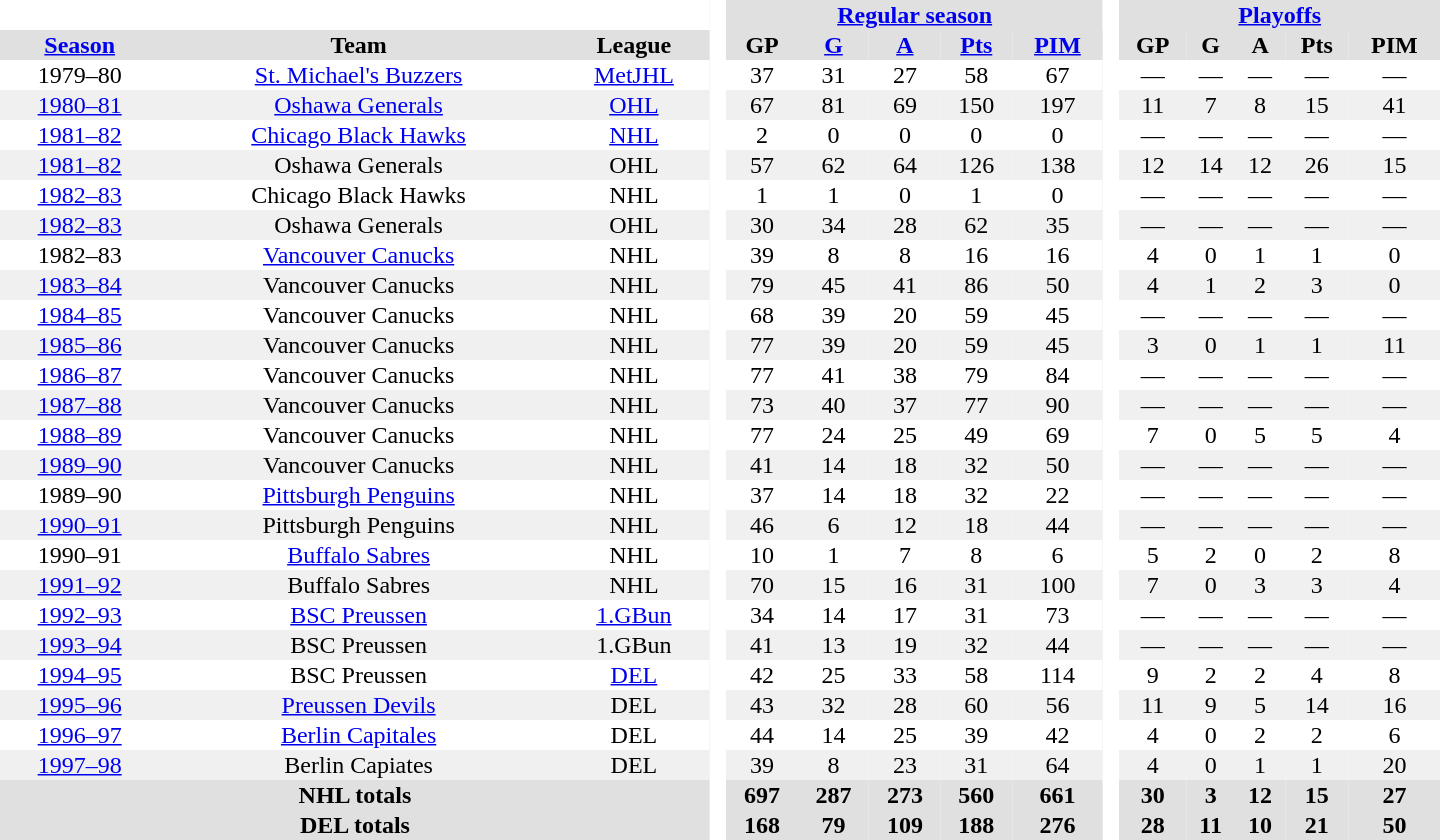<table border="0" cellpadding="1" cellspacing="0" style="text-align:center; width:60em">
<tr bgcolor="#e0e0e0">
<th colspan="3" bgcolor="#ffffff"> </th>
<th rowspan="99" bgcolor="#ffffff"> </th>
<th colspan="5"><a href='#'>Regular season</a></th>
<th rowspan="99" bgcolor="#ffffff"> </th>
<th colspan="5"><a href='#'>Playoffs</a></th>
</tr>
<tr bgcolor="#e0e0e0">
<th><a href='#'>Season</a></th>
<th>Team</th>
<th>League</th>
<th>GP</th>
<th><a href='#'>G</a></th>
<th><a href='#'>A</a></th>
<th><a href='#'>Pts</a></th>
<th><a href='#'>PIM</a></th>
<th>GP</th>
<th>G</th>
<th>A</th>
<th>Pts</th>
<th>PIM</th>
</tr>
<tr>
<td>1979–80</td>
<td><a href='#'>St. Michael's Buzzers</a></td>
<td><a href='#'>MetJHL</a></td>
<td>37</td>
<td>31</td>
<td>27</td>
<td>58</td>
<td>67</td>
<td>—</td>
<td>—</td>
<td>—</td>
<td>—</td>
<td>—</td>
</tr>
<tr bgcolor="#f0f0f0">
<td><a href='#'>1980–81</a></td>
<td><a href='#'>Oshawa Generals</a></td>
<td><a href='#'>OHL</a></td>
<td>67</td>
<td>81</td>
<td>69</td>
<td>150</td>
<td>197</td>
<td>11</td>
<td>7</td>
<td>8</td>
<td>15</td>
<td>41</td>
</tr>
<tr>
<td><a href='#'>1981–82</a></td>
<td><a href='#'>Chicago Black Hawks</a></td>
<td><a href='#'>NHL</a></td>
<td>2</td>
<td>0</td>
<td>0</td>
<td>0</td>
<td>0</td>
<td>—</td>
<td>—</td>
<td>—</td>
<td>—</td>
<td>—</td>
</tr>
<tr bgcolor="#f0f0f0">
<td><a href='#'>1981–82</a></td>
<td>Oshawa Generals</td>
<td>OHL</td>
<td>57</td>
<td>62</td>
<td>64</td>
<td>126</td>
<td>138</td>
<td>12</td>
<td>14</td>
<td>12</td>
<td>26</td>
<td>15</td>
</tr>
<tr>
<td><a href='#'>1982–83</a></td>
<td>Chicago Black Hawks</td>
<td>NHL</td>
<td>1</td>
<td>1</td>
<td>0</td>
<td>1</td>
<td>0</td>
<td>—</td>
<td>—</td>
<td>—</td>
<td>—</td>
<td>—</td>
</tr>
<tr bgcolor="#f0f0f0">
<td><a href='#'>1982–83</a></td>
<td>Oshawa Generals</td>
<td>OHL</td>
<td>30</td>
<td>34</td>
<td>28</td>
<td>62</td>
<td>35</td>
<td>—</td>
<td>—</td>
<td>—</td>
<td>—</td>
<td>—</td>
</tr>
<tr>
<td>1982–83</td>
<td><a href='#'>Vancouver Canucks</a></td>
<td>NHL</td>
<td>39</td>
<td>8</td>
<td>8</td>
<td>16</td>
<td>16</td>
<td>4</td>
<td>0</td>
<td>1</td>
<td>1</td>
<td>0</td>
</tr>
<tr bgcolor="#f0f0f0">
<td><a href='#'>1983–84</a></td>
<td>Vancouver Canucks</td>
<td>NHL</td>
<td>79</td>
<td>45</td>
<td>41</td>
<td>86</td>
<td>50</td>
<td>4</td>
<td>1</td>
<td>2</td>
<td>3</td>
<td>0</td>
</tr>
<tr>
<td><a href='#'>1984–85</a></td>
<td>Vancouver Canucks</td>
<td>NHL</td>
<td>68</td>
<td>39</td>
<td>20</td>
<td>59</td>
<td>45</td>
<td>—</td>
<td>—</td>
<td>—</td>
<td>—</td>
<td>—</td>
</tr>
<tr bgcolor="#f0f0f0">
<td><a href='#'>1985–86</a></td>
<td>Vancouver Canucks</td>
<td>NHL</td>
<td>77</td>
<td>39</td>
<td>20</td>
<td>59</td>
<td>45</td>
<td>3</td>
<td>0</td>
<td>1</td>
<td>1</td>
<td>11</td>
</tr>
<tr>
<td><a href='#'>1986–87</a></td>
<td>Vancouver Canucks</td>
<td>NHL</td>
<td>77</td>
<td>41</td>
<td>38</td>
<td>79</td>
<td>84</td>
<td>—</td>
<td>—</td>
<td>—</td>
<td>—</td>
<td>—</td>
</tr>
<tr bgcolor="#f0f0f0">
<td><a href='#'>1987–88</a></td>
<td>Vancouver Canucks</td>
<td>NHL</td>
<td>73</td>
<td>40</td>
<td>37</td>
<td>77</td>
<td>90</td>
<td>—</td>
<td>—</td>
<td>—</td>
<td>—</td>
<td>—</td>
</tr>
<tr>
<td><a href='#'>1988–89</a></td>
<td>Vancouver Canucks</td>
<td>NHL</td>
<td>77</td>
<td>24</td>
<td>25</td>
<td>49</td>
<td>69</td>
<td>7</td>
<td>0</td>
<td>5</td>
<td>5</td>
<td>4</td>
</tr>
<tr bgcolor="#f0f0f0">
<td><a href='#'>1989–90</a></td>
<td>Vancouver Canucks</td>
<td>NHL</td>
<td>41</td>
<td>14</td>
<td>18</td>
<td>32</td>
<td>50</td>
<td>—</td>
<td>—</td>
<td>—</td>
<td>—</td>
<td>—</td>
</tr>
<tr>
<td>1989–90</td>
<td><a href='#'>Pittsburgh Penguins</a></td>
<td>NHL</td>
<td>37</td>
<td>14</td>
<td>18</td>
<td>32</td>
<td>22</td>
<td>—</td>
<td>—</td>
<td>—</td>
<td>—</td>
<td>—</td>
</tr>
<tr bgcolor="#f0f0f0">
<td><a href='#'>1990–91</a></td>
<td>Pittsburgh Penguins</td>
<td>NHL</td>
<td>46</td>
<td>6</td>
<td>12</td>
<td>18</td>
<td>44</td>
<td>—</td>
<td>—</td>
<td>—</td>
<td>—</td>
<td>—</td>
</tr>
<tr>
<td>1990–91</td>
<td><a href='#'>Buffalo Sabres</a></td>
<td>NHL</td>
<td>10</td>
<td>1</td>
<td>7</td>
<td>8</td>
<td>6</td>
<td>5</td>
<td>2</td>
<td>0</td>
<td>2</td>
<td>8</td>
</tr>
<tr bgcolor="#f0f0f0">
<td><a href='#'>1991–92</a></td>
<td>Buffalo Sabres</td>
<td>NHL</td>
<td>70</td>
<td>15</td>
<td>16</td>
<td>31</td>
<td>100</td>
<td>7</td>
<td>0</td>
<td>3</td>
<td>3</td>
<td>4</td>
</tr>
<tr>
<td><a href='#'>1992–93</a></td>
<td><a href='#'>BSC Preussen</a></td>
<td><a href='#'>1.GBun</a></td>
<td>34</td>
<td>14</td>
<td>17</td>
<td>31</td>
<td>73</td>
<td>—</td>
<td>—</td>
<td>—</td>
<td>—</td>
<td>—</td>
</tr>
<tr bgcolor="#f0f0f0">
<td><a href='#'>1993–94</a></td>
<td>BSC Preussen</td>
<td>1.GBun</td>
<td>41</td>
<td>13</td>
<td>19</td>
<td>32</td>
<td>44</td>
<td>—</td>
<td>—</td>
<td>—</td>
<td>—</td>
<td>—</td>
</tr>
<tr>
<td><a href='#'>1994–95</a></td>
<td>BSC Preussen</td>
<td><a href='#'>DEL</a></td>
<td>42</td>
<td>25</td>
<td>33</td>
<td>58</td>
<td>114</td>
<td>9</td>
<td>2</td>
<td>2</td>
<td>4</td>
<td>8</td>
</tr>
<tr bgcolor="#f0f0f0">
<td><a href='#'>1995–96</a></td>
<td><a href='#'>Preussen Devils</a></td>
<td>DEL</td>
<td>43</td>
<td>32</td>
<td>28</td>
<td>60</td>
<td>56</td>
<td>11</td>
<td>9</td>
<td>5</td>
<td>14</td>
<td>16</td>
</tr>
<tr>
<td><a href='#'>1996–97</a></td>
<td><a href='#'>Berlin Capitales</a></td>
<td>DEL</td>
<td>44</td>
<td>14</td>
<td>25</td>
<td>39</td>
<td>42</td>
<td>4</td>
<td>0</td>
<td>2</td>
<td>2</td>
<td>6</td>
</tr>
<tr bgcolor="#f0f0f0">
<td><a href='#'>1997–98</a></td>
<td>Berlin Capiates</td>
<td>DEL</td>
<td>39</td>
<td>8</td>
<td>23</td>
<td>31</td>
<td>64</td>
<td>4</td>
<td>0</td>
<td>1</td>
<td>1</td>
<td>20</td>
</tr>
<tr bgcolor="#e0e0e0">
<th colspan="3">NHL totals</th>
<th>697</th>
<th>287</th>
<th>273</th>
<th>560</th>
<th>661</th>
<th>30</th>
<th>3</th>
<th>12</th>
<th>15</th>
<th>27</th>
</tr>
<tr bgcolor="#e0e0e0">
<th colspan="3">DEL totals</th>
<th>168</th>
<th>79</th>
<th>109</th>
<th>188</th>
<th>276</th>
<th>28</th>
<th>11</th>
<th>10</th>
<th>21</th>
<th>50</th>
</tr>
</table>
